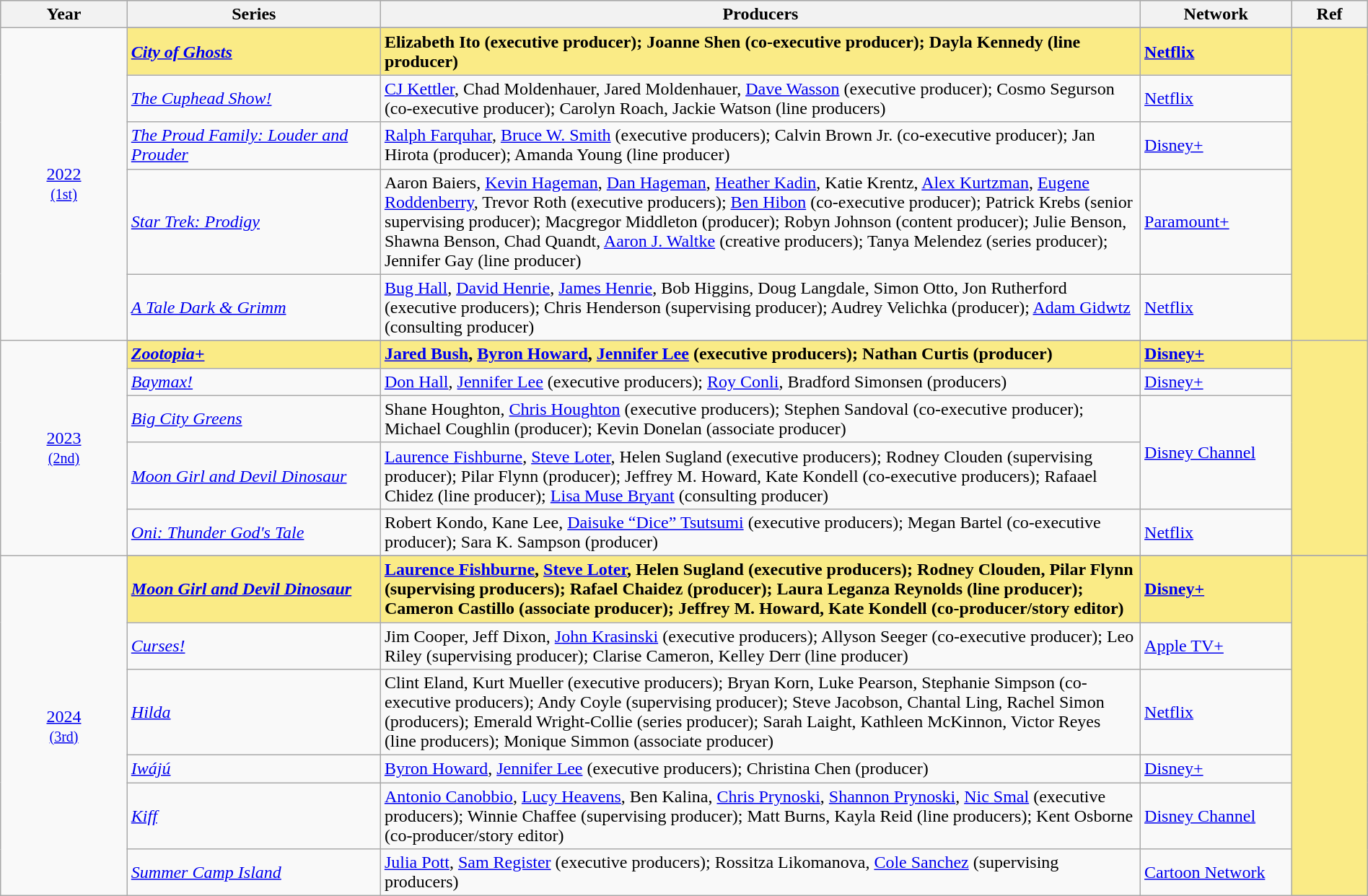<table class="wikitable" style="width:100%">
<tr bgcolor="#bebebe">
<th width="5%">Year</th>
<th width="10%">Series</th>
<th width="30%">Producers</th>
<th width="5%">Network</th>
<th width="3%">Ref</th>
</tr>
<tr>
<td rowspan=6 style="text-align:center"><a href='#'>2022</a><br><small><a href='#'>(1st)</a></small></td>
</tr>
<tr style="background:#FAEB86">
<td><strong><em><a href='#'>City of Ghosts</a></em></strong></td>
<td><strong>Elizabeth Ito (executive producer); Joanne Shen (co-executive producer); Dayla Kennedy (line producer)</strong></td>
<td><strong><a href='#'>Netflix</a></strong></td>
<td rowspan=6 style="text-align:center"></td>
</tr>
<tr>
<td><em><a href='#'>The Cuphead Show!</a></em></td>
<td><a href='#'>CJ Kettler</a>, Chad Moldenhauer, Jared Moldenhauer, <a href='#'>Dave Wasson</a> (executive producer); Cosmo Segurson (co-executive producer); Carolyn Roach, Jackie Watson (line producers)</td>
<td><a href='#'>Netflix</a></td>
</tr>
<tr>
<td><em><a href='#'>The Proud Family: Louder and Prouder</a></em></td>
<td><a href='#'>Ralph Farquhar</a>, <a href='#'>Bruce W. Smith</a> (executive producers); Calvin Brown Jr. (co-executive producer); Jan Hirota (producer); Amanda Young (line producer)</td>
<td><a href='#'>Disney+</a></td>
</tr>
<tr>
<td><em><a href='#'>Star Trek: Prodigy</a></em></td>
<td>Aaron Baiers, <a href='#'>Kevin Hageman</a>, <a href='#'>Dan Hageman</a>, <a href='#'>Heather Kadin</a>, Katie Krentz, <a href='#'>Alex Kurtzman</a>, <a href='#'>Eugene Roddenberry</a>, Trevor Roth (executive producers); <a href='#'>Ben Hibon</a> (co-executive producer); Patrick Krebs (senior supervising producer); Macgregor Middleton (producer); Robyn Johnson (content producer); Julie Benson, Shawna Benson, Chad Quandt, <a href='#'>Aaron J. Waltke</a> (creative producers); Tanya Melendez (series producer); Jennifer Gay (line producer)</td>
<td><a href='#'>Paramount+</a></td>
</tr>
<tr>
<td><em><a href='#'>A Tale Dark & Grimm</a></em></td>
<td><a href='#'>Bug Hall</a>, <a href='#'>David Henrie</a>, <a href='#'>James Henrie</a>, Bob Higgins, Doug Langdale, Simon Otto, Jon Rutherford (executive producers); Chris Henderson (supervising producer); Audrey Velichka (producer); <a href='#'>Adam Gidwtz</a> (consulting producer)</td>
<td><a href='#'>Netflix</a></td>
</tr>
<tr>
<td rowspan=6 style="text-align:center"><a href='#'>2023</a><br><small><a href='#'>(2nd)</a></small></td>
</tr>
<tr style="background:#FAEB86">
<td><strong><em><a href='#'>Zootopia+</a></em></strong></td>
<td><strong><a href='#'>Jared Bush</a>, <a href='#'>Byron Howard</a>, <a href='#'>Jennifer Lee</a> (executive producers); Nathan Curtis (producer)</strong></td>
<td><strong><a href='#'>Disney+</a></strong></td>
<td rowspan=5 style="text-align:center"></td>
</tr>
<tr>
<td><em><a href='#'>Baymax!</a></em></td>
<td><a href='#'>Don Hall</a>, <a href='#'>Jennifer Lee</a> (executive producers); <a href='#'>Roy Conli</a>, Bradford Simonsen (producers)</td>
<td><a href='#'>Disney+</a></td>
</tr>
<tr>
<td><em><a href='#'>Big City Greens</a></em></td>
<td>Shane Houghton, <a href='#'>Chris Houghton</a> (executive producers); Stephen Sandoval (co-executive producer); Michael Coughlin (producer); Kevin Donelan (associate producer)</td>
<td rowspan=2><a href='#'>Disney Channel</a></td>
</tr>
<tr>
<td><em><a href='#'>Moon Girl and Devil Dinosaur</a></em></td>
<td><a href='#'>Laurence Fishburne</a>, <a href='#'>Steve Loter</a>, Helen Sugland (executive producers); Rodney Clouden (supervising producer); Pilar Flynn (producer); Jeffrey M. Howard, Kate Kondell (co-executive producers); Rafaael Chidez (line producer); <a href='#'>Lisa Muse Bryant</a> (consulting producer)</td>
</tr>
<tr>
<td><em><a href='#'>Oni: Thunder God's Tale</a></em></td>
<td>Robert Kondo, Kane Lee, <a href='#'>Daisuke “Dice” Tsutsumi</a> (executive producers); Megan Bartel (co-executive producer); Sara K. Sampson (producer)</td>
<td><a href='#'>Netflix</a></td>
</tr>
<tr>
<td rowspan=7 style="text-align:center"><a href='#'>2024</a><br><small><a href='#'>(3rd)</a></small></td>
</tr>
<tr style="background:#FAEB86">
<td><strong><em><a href='#'>Moon Girl and Devil Dinosaur</a></em></strong></td>
<td><strong><a href='#'>Laurence Fishburne</a>, <a href='#'>Steve Loter</a>, Helen Sugland (executive producers); Rodney Clouden, Pilar Flynn (supervising producers); Rafael Chaidez (producer); Laura Leganza Reynolds (line producer); Cameron Castillo (associate producer); Jeffrey M. Howard, Kate Kondell (co-producer/story editor)</strong></td>
<td><strong><a href='#'>Disney+</a></strong></td>
<td rowspan=6 style="text-align:center"></td>
</tr>
<tr>
<td><em><a href='#'>Curses!</a></em></td>
<td>Jim Cooper, Jeff Dixon, <a href='#'>John Krasinski</a> (executive producers); Allyson Seeger (co-executive producer); Leo Riley (supervising producer); Clarise Cameron, Kelley Derr (line producer)</td>
<td><a href='#'>Apple TV+</a></td>
</tr>
<tr>
<td><em><a href='#'>Hilda</a></em></td>
<td>Clint Eland, Kurt Mueller (executive producers); Bryan Korn, Luke Pearson, Stephanie Simpson (co-executive producers); Andy Coyle (supervising producer); Steve Jacobson, Chantal Ling, Rachel Simon (producers); Emerald Wright-Collie (series producer); Sarah Laight, Kathleen McKinnon, Victor Reyes (line producers); Monique Simmon (associate producer)</td>
<td><a href='#'>Netflix</a></td>
</tr>
<tr>
<td><em><a href='#'>Iwájú</a></em></td>
<td><a href='#'>Byron Howard</a>, <a href='#'>Jennifer Lee</a> (executive producers); Christina Chen (producer)</td>
<td><a href='#'>Disney+</a></td>
</tr>
<tr>
<td><em><a href='#'>Kiff</a></em></td>
<td><a href='#'>Antonio Canobbio</a>, <a href='#'>Lucy Heavens</a>, Ben Kalina, <a href='#'>Chris Prynoski</a>, <a href='#'>Shannon Prynoski</a>, <a href='#'>Nic Smal</a> (executive producers); Winnie Chaffee (supervising producer); Matt Burns, Kayla Reid (line producers); Kent Osborne (co-producer/story editor)</td>
<td><a href='#'>Disney Channel</a></td>
</tr>
<tr>
<td><em><a href='#'>Summer Camp Island</a></em></td>
<td><a href='#'>Julia Pott</a>, <a href='#'>Sam Register</a> (executive producers); Rossitza Likomanova, <a href='#'>Cole Sanchez</a> (supervising producers)</td>
<td><a href='#'>Cartoon Network</a></td>
</tr>
</table>
